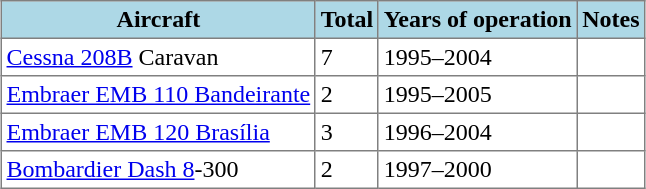<table class="toccolours sortable" border="1" cellpadding="3" style="margin:1em auto; border-collapse:collapse">
<tr bgcolor=lightblue>
<th>Aircraft</th>
<th>Total</th>
<th>Years of operation</th>
<th>Notes</th>
</tr>
<tr>
<td><a href='#'>Cessna 208B</a> Caravan</td>
<td>7</td>
<td>1995–2004</td>
<td></td>
</tr>
<tr>
<td><a href='#'>Embraer EMB 110 Bandeirante</a></td>
<td>2</td>
<td>1995–2005</td>
<td></td>
</tr>
<tr>
<td><a href='#'>Embraer EMB 120 Brasília</a></td>
<td>3</td>
<td>1996–2004</td>
<td></td>
</tr>
<tr>
<td><a href='#'>Bombardier Dash 8</a>-300</td>
<td>2</td>
<td>1997–2000</td>
<td></td>
</tr>
</table>
